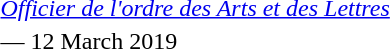<table>
<tr>
<td rowspan="2" style="width:60px; vertical-align:top;"></td>
<td><em><a href='#'>Officier de l'ordre des Arts et des Lettres</a></em></td>
</tr>
<tr>
<td>— 12 March 2019</td>
</tr>
</table>
